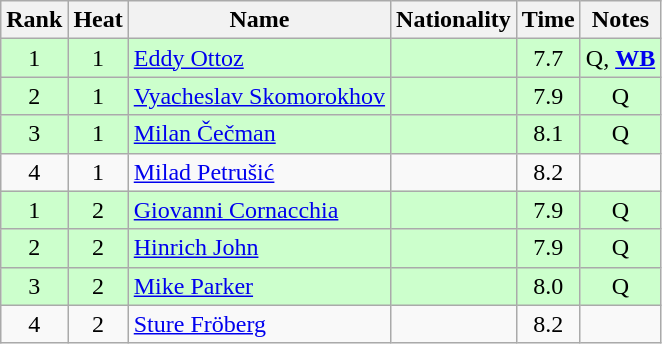<table class="wikitable sortable" style="text-align:center">
<tr>
<th>Rank</th>
<th>Heat</th>
<th>Name</th>
<th>Nationality</th>
<th>Time</th>
<th>Notes</th>
</tr>
<tr bgcolor=ccffcc>
<td>1</td>
<td>1</td>
<td align="left"><a href='#'>Eddy Ottoz</a></td>
<td align=left></td>
<td>7.7</td>
<td>Q, <strong><a href='#'>WB</a></strong></td>
</tr>
<tr bgcolor=ccffcc>
<td>2</td>
<td>1</td>
<td align="left"><a href='#'>Vyacheslav Skomorokhov</a></td>
<td align=left></td>
<td>7.9</td>
<td>Q</td>
</tr>
<tr bgcolor=ccffcc>
<td>3</td>
<td>1</td>
<td align="left"><a href='#'>Milan Čečman</a></td>
<td align=left></td>
<td>8.1</td>
<td>Q</td>
</tr>
<tr>
<td>4</td>
<td>1</td>
<td align="left"><a href='#'>Milad Petrušić</a></td>
<td align=left></td>
<td>8.2</td>
<td></td>
</tr>
<tr bgcolor=ccffcc>
<td>1</td>
<td>2</td>
<td align="left"><a href='#'>Giovanni Cornacchia</a></td>
<td align=left></td>
<td>7.9</td>
<td>Q</td>
</tr>
<tr bgcolor=ccffcc>
<td>2</td>
<td>2</td>
<td align="left"><a href='#'>Hinrich John</a></td>
<td align=left></td>
<td>7.9</td>
<td>Q</td>
</tr>
<tr bgcolor=ccffcc>
<td>3</td>
<td>2</td>
<td align="left"><a href='#'>Mike Parker</a></td>
<td align=left></td>
<td>8.0</td>
<td>Q</td>
</tr>
<tr>
<td>4</td>
<td>2</td>
<td align="left"><a href='#'>Sture Fröberg</a></td>
<td align=left></td>
<td>8.2</td>
<td></td>
</tr>
</table>
